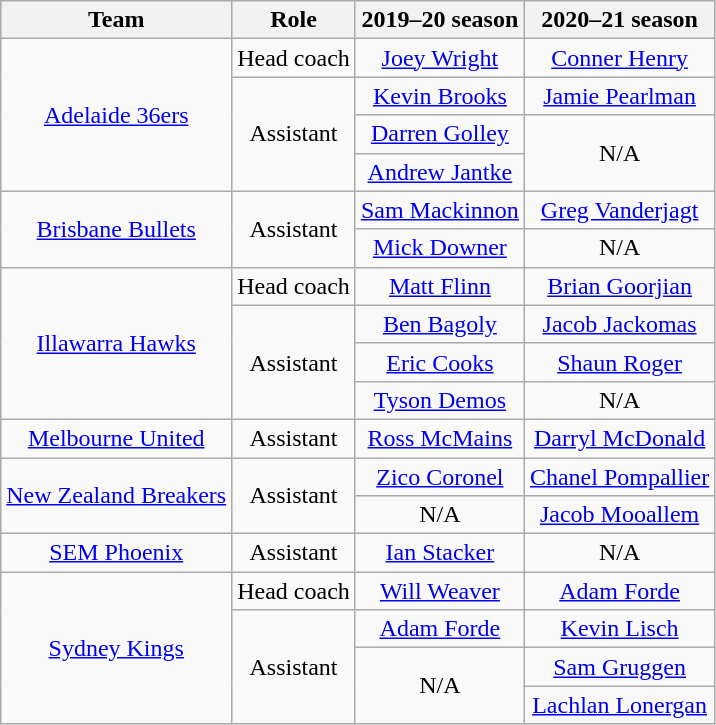<table class="wikitable" style="text-align:center">
<tr>
<th>Team</th>
<th>Role</th>
<th>2019–20 season</th>
<th>2020–21 season</th>
</tr>
<tr>
<td rowspan="4"><a href='#'>Adelaide 36ers</a></td>
<td>Head coach</td>
<td><a href='#'>Joey Wright</a></td>
<td><a href='#'>Conner Henry</a></td>
</tr>
<tr>
<td rowspan="3">Assistant</td>
<td><a href='#'>Kevin Brooks</a></td>
<td><a href='#'>Jamie Pearlman</a></td>
</tr>
<tr>
<td><a href='#'>Darren Golley</a></td>
<td rowspan="2">N/A</td>
</tr>
<tr>
<td><a href='#'>Andrew Jantke</a></td>
</tr>
<tr>
<td rowspan="2"><a href='#'>Brisbane Bullets</a></td>
<td rowspan="2">Assistant</td>
<td><a href='#'>Sam Mackinnon</a></td>
<td><a href='#'>Greg Vanderjagt</a></td>
</tr>
<tr>
<td><a href='#'>Mick Downer</a></td>
<td>N/A</td>
</tr>
<tr>
<td rowspan="4"><a href='#'>Illawarra Hawks</a></td>
<td>Head coach</td>
<td><a href='#'>Matt Flinn</a></td>
<td><a href='#'>Brian Goorjian</a></td>
</tr>
<tr>
<td rowspan="3">Assistant</td>
<td><a href='#'>Ben Bagoly</a></td>
<td><a href='#'>Jacob Jackomas</a></td>
</tr>
<tr>
<td><a href='#'>Eric Cooks</a></td>
<td><a href='#'>Shaun Roger</a></td>
</tr>
<tr>
<td><a href='#'>Tyson Demos</a></td>
<td>N/A</td>
</tr>
<tr>
<td><a href='#'>Melbourne United</a></td>
<td>Assistant</td>
<td><a href='#'>Ross McMains</a></td>
<td><a href='#'>Darryl McDonald</a></td>
</tr>
<tr>
<td rowspan="2"><a href='#'>New Zealand Breakers</a></td>
<td rowspan="2">Assistant</td>
<td><a href='#'>Zico Coronel</a></td>
<td><a href='#'>Chanel Pompallier</a></td>
</tr>
<tr>
<td>N/A</td>
<td><a href='#'>Jacob Mooallem</a></td>
</tr>
<tr>
<td><a href='#'>SEM Phoenix</a></td>
<td>Assistant</td>
<td><a href='#'>Ian Stacker</a></td>
<td>N/A</td>
</tr>
<tr>
<td rowspan="4"><a href='#'>Sydney Kings</a></td>
<td>Head coach</td>
<td><a href='#'>Will Weaver</a></td>
<td><a href='#'>Adam Forde</a></td>
</tr>
<tr>
<td rowspan="3">Assistant</td>
<td><a href='#'>Adam Forde</a></td>
<td><a href='#'>Kevin Lisch</a></td>
</tr>
<tr>
<td rowspan="2">N/A</td>
<td><a href='#'>Sam Gruggen</a></td>
</tr>
<tr>
<td><a href='#'>Lachlan Lonergan</a></td>
</tr>
</table>
